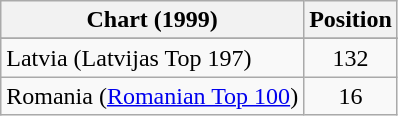<table class="wikitable sortable plainrowheaders" style="text-align:center">
<tr>
<th>Chart (1999)</th>
<th>Position</th>
</tr>
<tr>
</tr>
<tr>
<td align="left">Latvia (Latvijas Top 197)</td>
<td style="text-align:center;">132</td>
</tr>
<tr>
<td align="left">Romania (<a href='#'>Romanian Top 100</a>)</td>
<td style="text-align:center;">16</td>
</tr>
</table>
